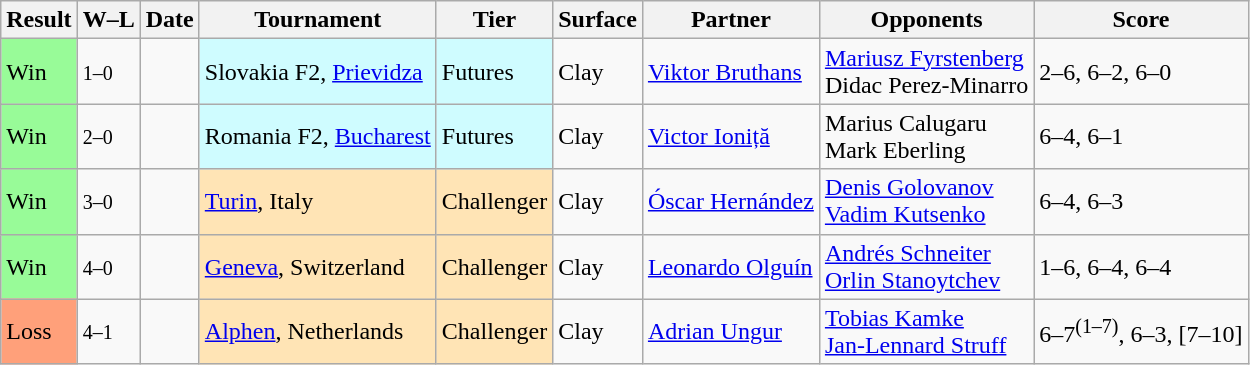<table class="sortable wikitable">
<tr>
<th>Result</th>
<th class="unsortable">W–L</th>
<th>Date</th>
<th>Tournament</th>
<th>Tier</th>
<th>Surface</th>
<th>Partner</th>
<th>Opponents</th>
<th class="unsortable">Score</th>
</tr>
<tr>
<td style="background:#98fb98;">Win</td>
<td><small>1–0</small></td>
<td></td>
<td style="background:#cffcff;">Slovakia F2, <a href='#'>Prievidza</a></td>
<td style="background:#cffcff;">Futures</td>
<td>Clay</td>
<td> <a href='#'>Viktor Bruthans</a></td>
<td> <a href='#'>Mariusz Fyrstenberg</a> <br>  Didac Perez-Minarro</td>
<td>2–6, 6–2, 6–0</td>
</tr>
<tr>
<td style="background:#98fb98;">Win</td>
<td><small>2–0</small></td>
<td></td>
<td style="background:#cffcff;">Romania F2, <a href='#'>Bucharest</a></td>
<td style="background:#cffcff;">Futures</td>
<td>Clay</td>
<td> <a href='#'>Victor Ioniță</a></td>
<td> Marius Calugaru <br>  Mark Eberling</td>
<td>6–4, 6–1</td>
</tr>
<tr>
<td style="background:#98fb98;">Win</td>
<td><small>3–0</small></td>
<td></td>
<td style="background:moccasin;"><a href='#'>Turin</a>, Italy</td>
<td style="background:moccasin;">Challenger</td>
<td>Clay</td>
<td> <a href='#'>Óscar Hernández</a></td>
<td> <a href='#'>Denis Golovanov</a> <br>  <a href='#'>Vadim Kutsenko</a></td>
<td>6–4, 6–3</td>
</tr>
<tr>
<td style="background:#98fb98;">Win</td>
<td><small>4–0</small></td>
<td></td>
<td style="background:moccasin;"><a href='#'>Geneva</a>, Switzerland</td>
<td style="background:moccasin;">Challenger</td>
<td>Clay</td>
<td> <a href='#'>Leonardo Olguín</a></td>
<td> <a href='#'>Andrés Schneiter</a> <br>  <a href='#'>Orlin Stanoytchev</a></td>
<td>1–6, 6–4, 6–4</td>
</tr>
<tr>
<td style="background:#ffa07a;">Loss</td>
<td><small>4–1</small></td>
<td></td>
<td style="background:moccasin;"><a href='#'>Alphen</a>, Netherlands</td>
<td style="background:moccasin;">Challenger</td>
<td>Clay</td>
<td> <a href='#'>Adrian Ungur</a></td>
<td> <a href='#'>Tobias Kamke</a> <br>  <a href='#'>Jan-Lennard Struff</a></td>
<td>6–7<sup>(1–7)</sup>, 6–3, [7–10]</td>
</tr>
</table>
